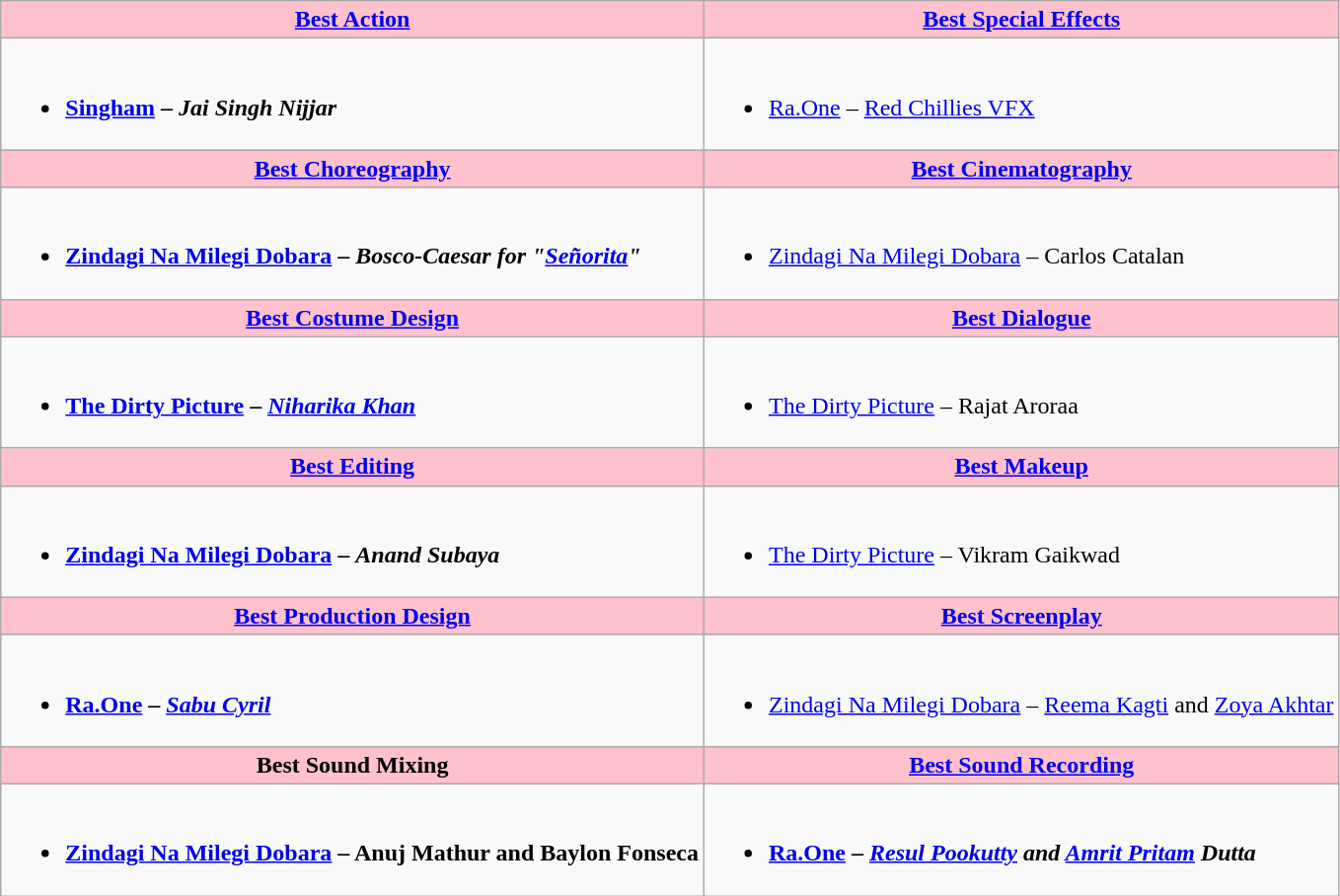<table class=wikitable style="width=150%">
<tr>
<th style="background:#FFC1CC;" ! style="width=50%"><a href='#'>Best Action</a></th>
<th style="background:#FFC1CC;" ! style="width=50%"><a href='#'>Best Special Effects</a></th>
</tr>
<tr>
<td valign="top"><br><ul><li><strong><a href='#'>Singham</a> – <em>Jai Singh Nijjar<strong><em></li></ul></td>
<td valign="top"><br><ul><li></strong><a href='#'>Ra.One</a> – </em><a href='#'>Red Chillies VFX</a></em></strong></li></ul></td>
</tr>
<tr>
<th style="background:#FFC1CC;" ! style="width=50%"><a href='#'>Best Choreography</a></th>
<th style="background:#FFC1CC;" ! style="width=50%"><a href='#'>Best Cinematography</a></th>
</tr>
<tr>
<td valign="top"><br><ul><li><strong><a href='#'>Zindagi Na Milegi Dobara</a> – <em>Bosco-Caesar for "<a href='#'>Señorita</a>"<strong><em></li></ul></td>
<td valign="top"><br><ul><li></strong><a href='#'>Zindagi Na Milegi Dobara</a> – </em>Carlos Catalan</em></strong></li></ul></td>
</tr>
<tr>
<th style="background:#FFC1CC;" ! style="width=50%"><a href='#'>Best Costume Design</a></th>
<th style="background:#FFC1CC;" ! style="width=50%"><a href='#'>Best Dialogue</a></th>
</tr>
<tr>
<td valign="top"><br><ul><li><strong><a href='#'>The Dirty Picture</a> – <em><a href='#'>Niharika Khan</a><strong><em></li></ul></td>
<td valign="top"><br><ul><li></strong><a href='#'>The Dirty Picture</a> – </em>Rajat Aroraa</em></strong></li></ul></td>
</tr>
<tr>
<th style="background:#FFC1CC;" ! style="width=50%"><a href='#'>Best Editing</a></th>
<th style="background:#FFC1CC;" ! style="width=50%"><a href='#'>Best Makeup</a></th>
</tr>
<tr>
<td valign="top"><br><ul><li><strong><a href='#'>Zindagi Na Milegi Dobara</a> – <em>Anand Subaya<strong><em></li></ul></td>
<td valign="top"><br><ul><li></strong><a href='#'>The Dirty Picture</a> – </em>Vikram Gaikwad</em></strong></li></ul></td>
</tr>
<tr>
<th style="background:#FFC1CC;" ! style="width=50%"><a href='#'>Best Production Design</a></th>
<th style="background:#FFC1CC;" ! style="width=50%"><a href='#'>Best Screenplay</a></th>
</tr>
<tr>
<td valign="top"><br><ul><li><strong><a href='#'>Ra.One</a> – <em><a href='#'>Sabu Cyril</a><strong><em></li></ul></td>
<td valign="top"><br><ul><li></strong><a href='#'>Zindagi Na Milegi Dobara</a> – </em><a href='#'>Reema Kagti</a> and <a href='#'>Zoya Akhtar</a></em></strong></li></ul></td>
</tr>
<tr>
<th style="background:#FFC1CC;" ! style="width=50%">Best Sound Mixing</th>
<th style="background:#FFC1CC;" ! style="width=50%"><a href='#'>Best Sound Recording</a></th>
</tr>
<tr>
<td valign="top"><br><ul><li><strong><a href='#'>Zindagi Na Milegi Dobara</a> – Anuj Mathur and Baylon Fonseca</strong></li></ul></td>
<td valign="top"><br><ul><li><strong><a href='#'>Ra.One</a> – <em><a href='#'>Resul Pookutty</a> and <a href='#'>Amrit Pritam</a> Dutta<strong><em></li></ul></td>
</tr>
</table>
